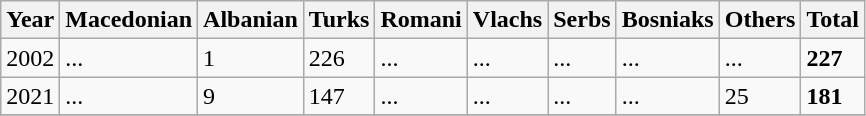<table class="wikitable">
<tr>
<th>Year</th>
<th>Macedonian</th>
<th>Albanian</th>
<th>Turks</th>
<th>Romani</th>
<th>Vlachs</th>
<th>Serbs</th>
<th>Bosniaks</th>
<th><abbr>Others</abbr></th>
<th>Total</th>
</tr>
<tr>
<td>2002</td>
<td>...</td>
<td>1</td>
<td>226</td>
<td>...</td>
<td>...</td>
<td>...</td>
<td>...</td>
<td>...</td>
<td><strong>227</strong></td>
</tr>
<tr>
<td>2021</td>
<td>...</td>
<td>9</td>
<td>147</td>
<td>...</td>
<td>...</td>
<td>...</td>
<td>...</td>
<td>25</td>
<td><strong>181</strong></td>
</tr>
<tr>
</tr>
</table>
